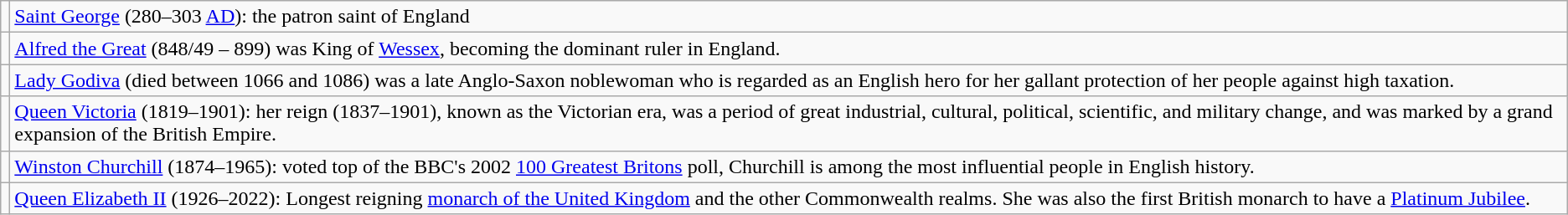<table class="wikitable">
<tr>
<td></td>
<td><a href='#'>Saint George</a> (280–303 <a href='#'>AD</a>): the patron saint of England</td>
</tr>
<tr>
<td></td>
<td><a href='#'>Alfred the Great</a> (848/49 – 899) was King of <a href='#'>Wessex</a>, becoming the dominant ruler in England.</td>
</tr>
<tr>
<td></td>
<td><a href='#'>Lady Godiva</a> (died between 1066 and 1086) was a late Anglo-Saxon noblewoman who is regarded as an English hero for her gallant protection of her people against high taxation.</td>
</tr>
<tr>
<td></td>
<td><a href='#'>Queen Victoria</a> (1819–1901): her reign (1837–1901), known as the Victorian era, was a period of great industrial, cultural, political, scientific, and military change, and was marked by a grand expansion of the British Empire.</td>
</tr>
<tr>
<td></td>
<td><a href='#'>Winston Churchill</a> (1874–1965): voted top of the BBC's 2002 <a href='#'>100 Greatest Britons</a> poll, Churchill is among the most influential people in English history.</td>
</tr>
<tr>
<td></td>
<td><a href='#'>Queen Elizabeth II</a> (1926–2022): Longest reigning <a href='#'>monarch of the United Kingdom</a> and the other Commonwealth realms. She was also the first British monarch to have a <a href='#'>Platinum Jubilee</a>.</td>
</tr>
</table>
